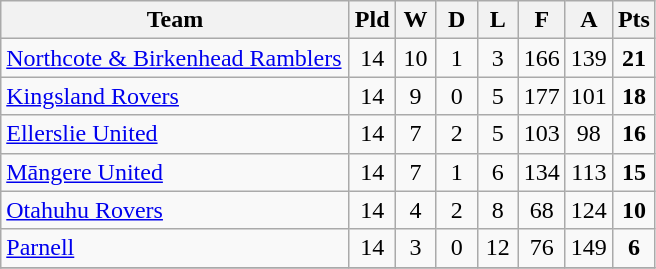<table class="wikitable" style="text-align:center;">
<tr>
<th width=225>Team</th>
<th width=20 abbr="Played">Pld</th>
<th width=20 abbr="Won">W</th>
<th width=20 abbr="Drawn">D</th>
<th width=20 abbr="Lost">L</th>
<th width=20 abbr="For">F</th>
<th width=20 abbr="Against">A</th>
<th width=20 abbr="Points">Pts</th>
</tr>
<tr>
<td style="text-align:left;"><a href='#'>Northcote & Birkenhead Ramblers</a></td>
<td>14</td>
<td>10</td>
<td>1</td>
<td>3</td>
<td>166</td>
<td>139</td>
<td><strong>21</strong></td>
</tr>
<tr>
<td style="text-align:left;"><a href='#'>Kingsland Rovers</a></td>
<td>14</td>
<td>9</td>
<td>0</td>
<td>5</td>
<td>177</td>
<td>101</td>
<td><strong>18</strong></td>
</tr>
<tr>
<td style="text-align:left;"><a href='#'>Ellerslie United</a></td>
<td>14</td>
<td>7</td>
<td>2</td>
<td>5</td>
<td>103</td>
<td>98</td>
<td><strong>16</strong></td>
</tr>
<tr>
<td style="text-align:left;"><a href='#'>Māngere United</a></td>
<td>14</td>
<td>7</td>
<td>1</td>
<td>6</td>
<td>134</td>
<td>113</td>
<td><strong>15</strong></td>
</tr>
<tr>
<td style="text-align:left;"><a href='#'>Otahuhu Rovers</a></td>
<td>14</td>
<td>4</td>
<td>2</td>
<td>8</td>
<td>68</td>
<td>124</td>
<td><strong>10</strong></td>
</tr>
<tr>
<td style="text-align:left;"><a href='#'>Parnell</a></td>
<td>14</td>
<td>3</td>
<td>0</td>
<td>12</td>
<td>76</td>
<td>149</td>
<td><strong>6</strong></td>
</tr>
<tr>
</tr>
</table>
